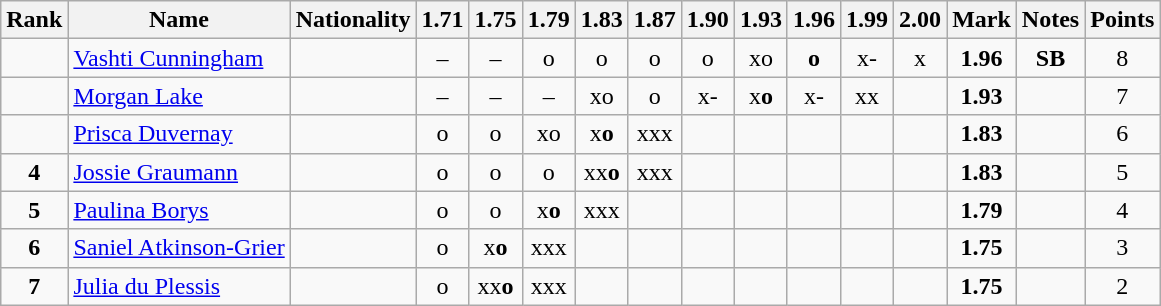<table class="wikitable sortable" style="text-align:center">
<tr>
<th>Rank</th>
<th>Name</th>
<th>Nationality</th>
<th>1.71</th>
<th>1.75</th>
<th>1.79</th>
<th>1.83</th>
<th>1.87</th>
<th>1.90</th>
<th>1.93</th>
<th>1.96</th>
<th>1.99</th>
<th>2.00</th>
<th>Mark</th>
<th>Notes</th>
<th>Points</th>
</tr>
<tr>
<td></td>
<td align=left><a href='#'>Vashti Cunningham</a></td>
<td align=left></td>
<td>–</td>
<td>–</td>
<td>o</td>
<td>o</td>
<td>o</td>
<td>o</td>
<td>xo</td>
<td><strong>o </strong></td>
<td>x-</td>
<td>x</td>
<td><strong>1.96</strong></td>
<td><strong>SB </strong></td>
<td>8</td>
</tr>
<tr>
<td></td>
<td align=left><a href='#'>Morgan Lake</a></td>
<td align=left></td>
<td>–</td>
<td>–</td>
<td>–</td>
<td>xo</td>
<td>o</td>
<td>x-</td>
<td>x<strong>o</strong></td>
<td>x-</td>
<td>xx</td>
<td></td>
<td><strong>1.93</strong></td>
<td></td>
<td>7</td>
</tr>
<tr>
<td></td>
<td align=left><a href='#'>Prisca Duvernay</a></td>
<td align=left></td>
<td>o</td>
<td>o</td>
<td>xo</td>
<td>x<strong>o</strong></td>
<td>xxx</td>
<td></td>
<td></td>
<td></td>
<td></td>
<td></td>
<td><strong>1.83</strong></td>
<td></td>
<td>6</td>
</tr>
<tr>
<td><strong>4</strong></td>
<td align=left><a href='#'>Jossie Graumann</a></td>
<td align=left></td>
<td>o</td>
<td>o</td>
<td>o</td>
<td>xx<strong>o </strong></td>
<td>xxx</td>
<td></td>
<td></td>
<td></td>
<td></td>
<td></td>
<td><strong>1.83</strong></td>
<td></td>
<td>5</td>
</tr>
<tr>
<td><strong>5</strong></td>
<td align=left><a href='#'>Paulina Borys</a></td>
<td align=left></td>
<td>o</td>
<td>o</td>
<td>x<strong>o</strong></td>
<td>xxx</td>
<td></td>
<td></td>
<td></td>
<td></td>
<td></td>
<td></td>
<td><strong>1.79</strong></td>
<td></td>
<td>4</td>
</tr>
<tr>
<td><strong>6</strong></td>
<td align=left><a href='#'>Saniel Atkinson-Grier</a></td>
<td align=left></td>
<td>o</td>
<td>x<strong>o</strong></td>
<td>xxx</td>
<td></td>
<td></td>
<td></td>
<td></td>
<td></td>
<td></td>
<td></td>
<td><strong>1.75</strong></td>
<td></td>
<td>3</td>
</tr>
<tr>
<td><strong>7</strong></td>
<td align=left><a href='#'>Julia du Plessis</a></td>
<td align=left></td>
<td>o</td>
<td>xx<strong>o</strong></td>
<td>xxx</td>
<td></td>
<td></td>
<td></td>
<td></td>
<td></td>
<td></td>
<td></td>
<td><strong>1.75</strong></td>
<td></td>
<td>2</td>
</tr>
</table>
